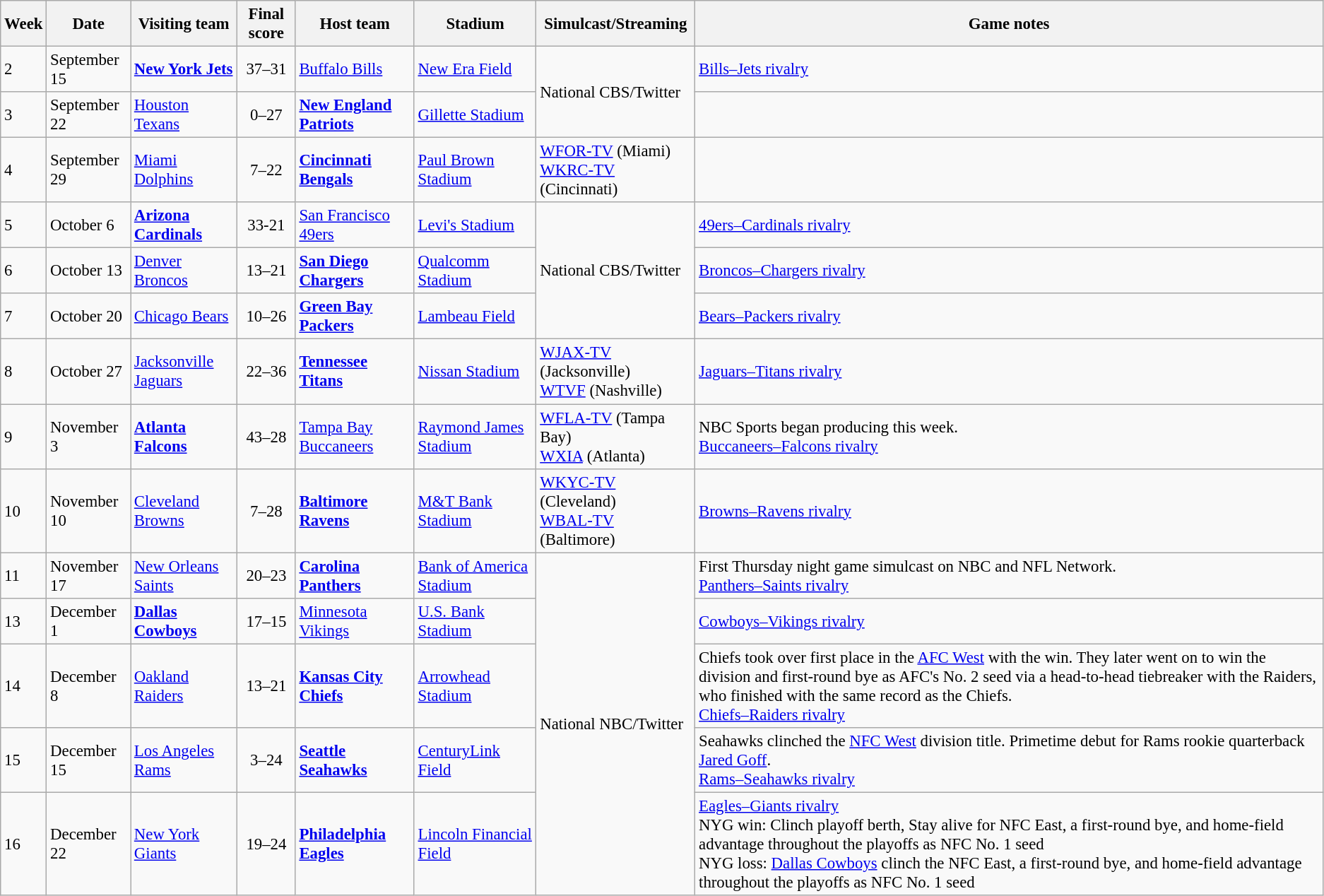<table class="wikitable" style="font-size: 95%;">
<tr>
<th>Week</th>
<th>Date</th>
<th>Visiting team</th>
<th>Final score</th>
<th>Host team</th>
<th>Stadium</th>
<th>Simulcast/Streaming</th>
<th>Game notes</th>
</tr>
<tr>
<td>2</td>
<td>September 15</td>
<td><strong><a href='#'>New York Jets</a></strong></td>
<td align="center">37–31</td>
<td><a href='#'>Buffalo Bills</a></td>
<td><a href='#'>New Era Field</a></td>
<td rowspan="2">National CBS/Twitter</td>
<td><a href='#'>Bills–Jets rivalry</a></td>
</tr>
<tr>
<td>3</td>
<td>September 22</td>
<td><a href='#'>Houston Texans</a></td>
<td align="center">0–27</td>
<td><strong><a href='#'>New England Patriots</a></strong></td>
<td><a href='#'>Gillette Stadium</a></td>
<td></td>
</tr>
<tr>
<td>4</td>
<td>September 29</td>
<td><a href='#'>Miami Dolphins</a></td>
<td align="center">7–22</td>
<td><strong><a href='#'>Cincinnati Bengals</a></strong></td>
<td><a href='#'>Paul Brown Stadium</a></td>
<td><a href='#'>WFOR-TV</a> (Miami)<br><a href='#'>WKRC-TV</a> (Cincinnati)</td>
<td></td>
</tr>
<tr>
<td>5</td>
<td>October 6</td>
<td><strong><a href='#'>Arizona Cardinals</a></strong></td>
<td align="center">33-21</td>
<td><a href='#'>San Francisco 49ers</a></td>
<td><a href='#'>Levi's Stadium</a></td>
<td rowspan="3">National CBS/Twitter</td>
<td><a href='#'>49ers–Cardinals rivalry</a></td>
</tr>
<tr>
<td>6</td>
<td>October 13</td>
<td><a href='#'>Denver Broncos</a></td>
<td align="center">13–21</td>
<td><strong><a href='#'>San Diego Chargers</a></strong></td>
<td><a href='#'>Qualcomm Stadium</a></td>
<td><a href='#'>Broncos–Chargers rivalry</a></td>
</tr>
<tr>
<td>7</td>
<td>October 20</td>
<td><a href='#'>Chicago Bears</a></td>
<td align="center">10–26</td>
<td><strong><a href='#'>Green Bay Packers</a></strong></td>
<td><a href='#'>Lambeau Field</a></td>
<td><a href='#'>Bears–Packers rivalry</a></td>
</tr>
<tr>
<td>8</td>
<td>October 27</td>
<td><a href='#'>Jacksonville Jaguars</a></td>
<td align="center">22–36</td>
<td><strong><a href='#'>Tennessee Titans</a></strong></td>
<td><a href='#'>Nissan Stadium</a></td>
<td><a href='#'>WJAX-TV</a> (Jacksonville)<br><a href='#'>WTVF</a> (Nashville)</td>
<td><a href='#'>Jaguars–Titans rivalry</a></td>
</tr>
<tr>
<td>9</td>
<td>November 3</td>
<td><strong><a href='#'>Atlanta Falcons</a></strong></td>
<td align="center">43–28</td>
<td><a href='#'>Tampa Bay Buccaneers</a></td>
<td><a href='#'>Raymond James Stadium</a></td>
<td><a href='#'>WFLA-TV</a> (Tampa Bay)<br><a href='#'>WXIA</a> (Atlanta)</td>
<td>NBC Sports began producing this week.<br><a href='#'>Buccaneers–Falcons rivalry</a></td>
</tr>
<tr>
<td>10</td>
<td>November 10</td>
<td><a href='#'>Cleveland Browns</a></td>
<td align="center">7–28</td>
<td><strong><a href='#'>Baltimore Ravens</a></strong></td>
<td><a href='#'>M&T Bank Stadium</a></td>
<td><a href='#'>WKYC-TV</a> (Cleveland)<br><a href='#'>WBAL-TV</a> (Baltimore)</td>
<td><a href='#'>Browns–Ravens rivalry</a></td>
</tr>
<tr>
<td>11</td>
<td>November 17</td>
<td><a href='#'>New Orleans Saints</a></td>
<td align="center">20–23</td>
<td><strong><a href='#'>Carolina Panthers</a></strong></td>
<td><a href='#'>Bank of America Stadium</a></td>
<td rowspan="5">National NBC/Twitter</td>
<td>First Thursday night game simulcast on NBC and NFL Network.<br><a href='#'>Panthers–Saints rivalry</a></td>
</tr>
<tr>
<td>13</td>
<td>December 1</td>
<td><strong><a href='#'>Dallas Cowboys</a></strong></td>
<td align="center">17–15</td>
<td><a href='#'>Minnesota Vikings</a></td>
<td><a href='#'>U.S. Bank Stadium</a></td>
<td><a href='#'>Cowboys–Vikings rivalry</a></td>
</tr>
<tr>
<td>14</td>
<td>December 8</td>
<td><a href='#'>Oakland Raiders</a></td>
<td align="center">13–21</td>
<td><strong><a href='#'>Kansas City Chiefs</a></strong></td>
<td><a href='#'>Arrowhead Stadium</a></td>
<td>Chiefs took over first place in the <a href='#'>AFC West</a> with the win. They later went on to win the division and first-round bye as AFC's No. 2 seed via a head-to-head tiebreaker with the Raiders, who finished with the same record as the Chiefs.<br><a href='#'>Chiefs–Raiders rivalry</a></td>
</tr>
<tr>
<td>15</td>
<td>December 15</td>
<td><a href='#'>Los Angeles Rams</a></td>
<td align="center">3–24</td>
<td><strong><a href='#'>Seattle Seahawks</a></strong></td>
<td><a href='#'>CenturyLink Field</a></td>
<td>Seahawks clinched the <a href='#'>NFC West</a> division title. Primetime debut for Rams rookie quarterback <a href='#'>Jared Goff</a>.<br><a href='#'>Rams–Seahawks rivalry</a></td>
</tr>
<tr>
<td>16</td>
<td>December 22</td>
<td><a href='#'>New York Giants</a></td>
<td align="center">19–24</td>
<td><strong><a href='#'>Philadelphia Eagles</a></strong></td>
<td><a href='#'>Lincoln Financial Field</a></td>
<td><a href='#'>Eagles–Giants rivalry</a><br>NYG win: Clinch playoff berth, Stay alive for NFC East, a first-round bye, and home-field advantage throughout the playoffs as NFC No. 1 seed<br>NYG loss: <a href='#'>Dallas Cowboys</a> clinch the NFC East, a first-round bye, and home-field advantage throughout the playoffs as NFC No. 1 seed</td>
</tr>
</table>
